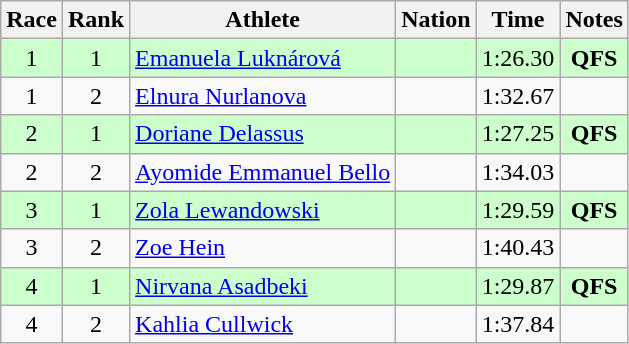<table class="wikitable sortable" style="text-align:center;">
<tr>
<th>Race</th>
<th>Rank</th>
<th>Athlete</th>
<th>Nation</th>
<th>Time</th>
<th>Notes</th>
</tr>
<tr bgcolor=ccffcc>
<td>1</td>
<td>1</td>
<td align=left><a href='#'>Emanuela Luknárová</a></td>
<td align=left></td>
<td>1:26.30</td>
<td><strong>QFS</strong></td>
</tr>
<tr>
<td>1</td>
<td>2</td>
<td align=left><a href='#'>Elnura Nurlanova</a></td>
<td align=left></td>
<td>1:32.67</td>
<td></td>
</tr>
<tr bgcolor=ccffcc>
<td>2</td>
<td>1</td>
<td align=left><a href='#'>Doriane Delassus</a></td>
<td align=left></td>
<td>1:27.25</td>
<td><strong>QFS</strong></td>
</tr>
<tr>
<td>2</td>
<td>2</td>
<td align=left><a href='#'>Ayomide Emmanuel Bello</a></td>
<td align=left></td>
<td>1:34.03</td>
<td></td>
</tr>
<tr bgcolor=ccffcc>
<td>3</td>
<td>1</td>
<td align=left><a href='#'>Zola Lewandowski</a></td>
<td align=left></td>
<td>1:29.59</td>
<td><strong>QFS</strong></td>
</tr>
<tr>
<td>3</td>
<td>2</td>
<td align=left><a href='#'>Zoe Hein</a></td>
<td align=left></td>
<td>1:40.43</td>
<td></td>
</tr>
<tr bgcolor=ccffcc>
<td>4</td>
<td>1</td>
<td align=left><a href='#'>Nirvana Asadbeki</a></td>
<td align=left></td>
<td>1:29.87</td>
<td><strong>QFS</strong></td>
</tr>
<tr>
<td>4</td>
<td>2</td>
<td align=left><a href='#'>Kahlia Cullwick</a></td>
<td align=left></td>
<td>1:37.84</td>
<td></td>
</tr>
</table>
